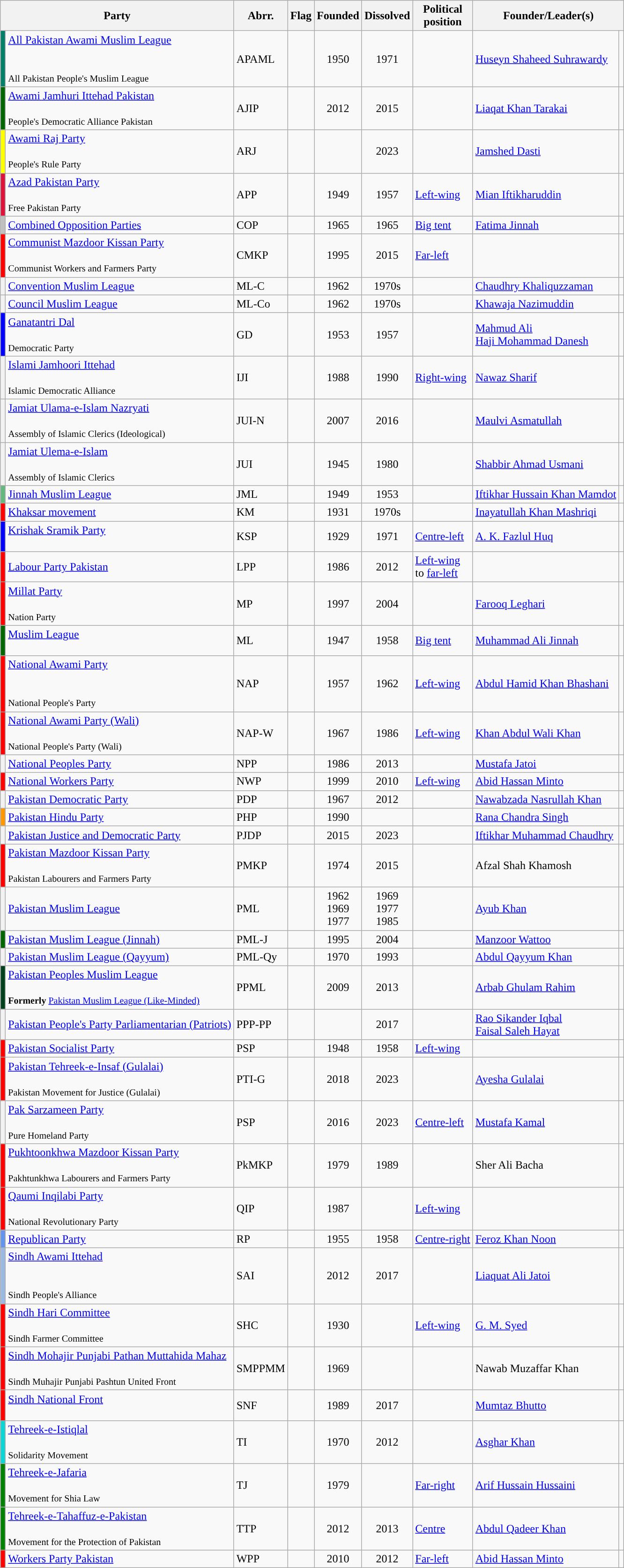<table class="wikitable sortable">
<tr>
<th colspan="2" class="unsortable" scope="col" style="width:20px; text-align:center;">Party</th>
<th>Abrr.</th>
<th>Flag</th>
<th>Founded</th>
<th>Dissolved</th>
<th class="unsortable" scope="col">Political<br>position</th>
<th colspan="2">Founder/Leader(s)</th>
</tr>
<tr>
<th style="background-color: #007f66"></th>
<td><a href='#'>All Pakistan Awami Muslim League</a><br><br><br><small>All Pakistan People's Muslim League</small></td>
<td>APAML</td>
<td></td>
<td align="center">1950</td>
<td align="center">1971</td>
<td></td>
<td><a href='#'>Huseyn Shaheed Suhrawardy</a></td>
<td></td>
</tr>
<tr>
<th style="background-color: #006400"></th>
<td><a href='#'>Awami Jamhuri Ittehad Pakistan</a><br><br><small>People's Democratic Alliance Pakistan</small></td>
<td>AJIP</td>
<td></td>
<td align="center">2012</td>
<td align="center">2015</td>
<td></td>
<td><a href='#'>Liaqat Khan Tarakai</a></td>
<td></td>
</tr>
<tr>
<th style="background-color: yellow"></th>
<td><a href='#'>Awami Raj Party</a><br><br><small>People's Rule Party</small></td>
<td>ARJ</td>
<td></td>
<td align=center></td>
<td align="center">2023</td>
<td></td>
<td><a href='#'>Jamshed Dasti</a></td>
<td></td>
</tr>
<tr>
<th style="background-color: #dc143c"></th>
<td><a href='#'>Azad Pakistan Party</a><br><br><small>Free Pakistan Party</small></td>
<td>APP</td>
<td></td>
<td align="center">1949</td>
<td align="center">1957</td>
<td><a href='#'>Left-wing</a></td>
<td><a href='#'>Mian Iftikharuddin</a></td>
<td></td>
</tr>
<tr>
<th style="background-color: #C0C0C0"></th>
<td><a href='#'>Combined Opposition Parties</a><br> </td>
<td>COP</td>
<td></td>
<td align="center">1965</td>
<td align="center">1965</td>
<td><a href='#'>Big tent</a></td>
<td><a href='#'>Fatima Jinnah</a></td>
<td></td>
</tr>
<tr>
<th style="background-color: red"></th>
<td><a href='#'>Communist Mazdoor Kissan Party</a><br><br><small>Communist Workers and Farmers Party</small></td>
<td>CMKP</td>
<td></td>
<td align="center">1995</td>
<td align="center">2015</td>
<td><a href='#'>Far-left</a></td>
<td></td>
<td></td>
</tr>
<tr>
<th style="background-color: "></th>
<td><a href='#'>Convention Muslim League</a><br></td>
<td>ML-C</td>
<td></td>
<td align="center">1962</td>
<td align="center">1970s</td>
<td></td>
<td><a href='#'>Chaudhry Khaliquzzaman</a></td>
<td></td>
</tr>
<tr>
<th style="background-color: "></th>
<td><a href='#'>Council Muslim League</a><br></td>
<td>ML-Co</td>
<td></td>
<td align="center">1962</td>
<td align="center">1970s</td>
<td></td>
<td><a href='#'>Khawaja Nazimuddin</a></td>
<td></td>
</tr>
<tr>
<th style="background-color: blue"></th>
<td><a href='#'>Ganatantri Dal</a><br><br><small>Democratic Party</small></td>
<td>GD</td>
<td></td>
<td align="center">1953</td>
<td align="center">1957</td>
<td></td>
<td><a href='#'>Mahmud Ali</a> <br><a href='#'>Haji Mohammad Danesh</a></td>
<td></td>
</tr>
<tr>
<th style="background-color: "></th>
<td><a href='#'>Islami Jamhoori Ittehad</a><br><br><small>Islamic Democratic Alliance</small></td>
<td>IJI</td>
<td></td>
<td align="center">1988</td>
<td align="center">1990</td>
<td><a href='#'>Right-wing</a></td>
<td><a href='#'>Nawaz Sharif</a></td>
<td></td>
</tr>
<tr>
<th style="background-color: "></th>
<td><a href='#'>Jamiat Ulama-e-Islam Nazryati</a><br><br><small>Assembly of Islamic Clerics (Ideological)</small></td>
<td>JUI-N</td>
<td></td>
<td align="center">2007</td>
<td align="center">2016</td>
<td></td>
<td><a href='#'>Maulvi Asmatullah</a></td>
<td></td>
</tr>
<tr>
<th style="background-color: "></th>
<td><a href='#'>Jamiat Ulema-e-Islam</a><br><br><small>Assembly of Islamic Clerics</small></td>
<td>JUI</td>
<td></td>
<td align="center">1945</td>
<td align="center">1980</td>
<td></td>
<td><a href='#'>Shabbir Ahmad Usmani</a></td>
<td></td>
</tr>
<tr>
<th style="background-color: #65b980"></th>
<td><a href='#'>Jinnah Muslim League</a><br></td>
<td>JML</td>
<td></td>
<td align="center">1949</td>
<td align="center">1953</td>
<td></td>
<td><a href='#'>Iftikhar Hussain Khan Mamdot</a></td>
<td></td>
</tr>
<tr>
<th style="background-color: red"></th>
<td><a href='#'>Khaksar movement</a><br></td>
<td>KM</td>
<td></td>
<td align="center">1931</td>
<td align="center">1970s</td>
<td></td>
<td><a href='#'>Inayatullah Khan Mashriqi</a></td>
<td></td>
</tr>
<tr>
<th style="background-color: blue"></th>
<td><a href='#'>Krishak Sramik Party</a><br><br></td>
<td>KSP</td>
<td></td>
<td align="center">1929</td>
<td align="center">1971</td>
<td><a href='#'>Centre-left</a></td>
<td><a href='#'>A. K. Fazlul Huq</a></td>
<td></td>
</tr>
<tr>
<th style="background-color: red"></th>
<td><a href='#'>Labour Party Pakistan</a><br></td>
<td>LPP</td>
<td></td>
<td align="center">1986</td>
<td align="center">2012</td>
<td><a href='#'>Left-wing</a><br>to <a href='#'>far-left</a></td>
<td></td>
<td></td>
</tr>
<tr>
<th style="background-color: red"></th>
<td><a href='#'>Millat Party</a><br><br><small>Nation Party</small></td>
<td>MP</td>
<td></td>
<td align="center">1997</td>
<td align="center">2004</td>
<td></td>
<td><a href='#'>Farooq Leghari</a></td>
<td></td>
</tr>
<tr>
<th style="background-color: #006600"></th>
<td><a href='#'>Muslim League</a><br><br></td>
<td>ML</td>
<td></td>
<td align="center">1947</td>
<td align="center">1958</td>
<td><a href='#'>Big tent</a></td>
<td><a href='#'>Muhammad Ali Jinnah</a></td>
<td></td>
</tr>
<tr>
<th style="background-color: red"></th>
<td><a href='#'>National Awami Party</a><br><br><br><small>National People's Party</small></td>
<td>NAP</td>
<td></td>
<td align="center">1957</td>
<td align="center">1962</td>
<td><a href='#'>Left-wing</a></td>
<td><a href='#'>Abdul Hamid Khan Bhashani</a></td>
<td></td>
</tr>
<tr>
<th style="background-color: red"></th>
<td><a href='#'>National Awami Party (Wali)</a><br><br><small>National People's Party (Wali)</small></td>
<td>NAP-W</td>
<td></td>
<td align="center">1967</td>
<td align="center">1986</td>
<td><a href='#'>Left-wing</a></td>
<td><a href='#'>Khan Abdul Wali Khan</a></td>
<td></td>
</tr>
<tr>
<th style="background-color: "></th>
<td><a href='#'>National Peoples Party</a><br></td>
<td>NPP</td>
<td></td>
<td align="center">1986</td>
<td align="center">2013</td>
<td></td>
<td><a href='#'>Mustafa Jatoi</a></td>
<td></td>
</tr>
<tr>
<th style="background-color: red"></th>
<td><a href='#'>National Workers Party</a><br></td>
<td>NWP</td>
<td></td>
<td align="center">1999</td>
<td align="center">2010</td>
<td><a href='#'>Left-wing</a></td>
<td><a href='#'>Abid Hassan Minto</a></td>
<td></td>
</tr>
<tr>
<th style="background-color: "></th>
<td><a href='#'>Pakistan Democratic Party</a><br></td>
<td>PDP</td>
<td></td>
<td align="center">1967</td>
<td align="center">2012</td>
<td></td>
<td><a href='#'>Nawabzada Nasrullah Khan</a></td>
<td></td>
</tr>
<tr>
<th style="background-color: #FF9900"></th>
<td><a href='#'>Pakistan Hindu Party</a><br></td>
<td>PHP</td>
<td></td>
<td align="center">1990</td>
<td></td>
<td></td>
<td><a href='#'>Rana Chandra Singh</a></td>
<td></td>
</tr>
<tr>
<th style="background-color: "></th>
<td><a href='#'>Pakistan Justice and Democratic Party</a><br></td>
<td>PJDP</td>
<td></td>
<td align="center">2015</td>
<td align="center">2023</td>
<td></td>
<td><a href='#'>Iftikhar Muhammad Chaudhry</a></td>
<td></td>
</tr>
<tr>
<th style="background-color: red"></th>
<td><a href='#'>Pakistan Mazdoor Kissan Party</a><br><br><small>Pakistan Labourers and Farmers Party</small></td>
<td>PMKP</td>
<td></td>
<td align="center">1974</td>
<td align="center">2015</td>
<td></td>
<td>Afzal Shah Khamosh</td>
<td></td>
</tr>
<tr>
<th style="background-color: "></th>
<td><a href='#'>Pakistan Muslim League</a><br></td>
<td>PML</td>
<td></td>
<td align="center">1962<br>1969<br>1977</td>
<td align="center">1969<br>1977<br>1985</td>
<td></td>
<td><a href='#'>Ayub Khan</a></td>
<td></td>
</tr>
<tr>
<th style="background-color: #006600"></th>
<td><a href='#'>Pakistan Muslim League (Jinnah)</a><br></td>
<td>PML-J</td>
<td></td>
<td align="center">1995</td>
<td align="center">2004</td>
<td></td>
<td><a href='#'>Manzoor Wattoo</a></td>
<td></td>
</tr>
<tr>
<th style="background-color: "></th>
<td><a href='#'>Pakistan Muslim League (Qayyum)</a><br></td>
<td>PML-Qy</td>
<td></td>
<td align="center">1970</td>
<td align="center">1993</td>
<td></td>
<td><a href='#'>Abdul Qayyum Khan</a></td>
<td></td>
</tr>
<tr>
<th style="background-color: #00401A"></th>
<td><a href='#'>Pakistan Peoples Muslim League</a><br><br><small><strong>Formerly</strong> <a href='#'>Pakistan Muslim League (Like-Minded)</a><br></small></td>
<td>PPML</td>
<td></td>
<td align="center">2009</td>
<td align="center">2013</td>
<td></td>
<td><a href='#'>Arbab Ghulam Rahim</a></td>
<td></td>
</tr>
<tr>
<th style="background-color: "></th>
<td><a href='#'>Pakistan People's Party Parliamentarian (Patriots)</a></td>
<td>PPP-PP</td>
<td></td>
<td></td>
<td align="center">2017</td>
<td></td>
<td><a href='#'>Rao Sikander Iqbal</a><br><a href='#'>Faisal Saleh Hayat</a></td>
<td></td>
</tr>
<tr>
<th style="background-color: red"></th>
<td><a href='#'>Pakistan Socialist Party</a><br></td>
<td>PSP</td>
<td></td>
<td align="center">1948</td>
<td align="center">1958</td>
<td><a href='#'>Left-wing</a></td>
<td></td>
<td></td>
</tr>
<tr>
<th style="background-color: red"></th>
<td><a href='#'>Pakistan Tehreek-e-Insaf (Gulalai)</a><br><br><small>Pakistan Movement for Justice (Gulalai)</small></td>
<td>PTI-G</td>
<td></td>
<td align="center">2018</td>
<td align="center">2023</td>
<td></td>
<td><a href='#'>Ayesha Gulalai</a></td>
<td></td>
</tr>
<tr>
<th style="background-color: "></th>
<td><a href='#'>Pak Sarzameen Party</a><br><br><small>Pure Homeland Party</small></td>
<td>PSP</td>
<td></td>
<td align="center">2016</td>
<td align="center">2023</td>
<td><a href='#'>Centre-left</a></td>
<td><a href='#'>Mustafa Kamal</a></td>
<td></td>
</tr>
<tr>
<th style="background-color: red"></th>
<td><a href='#'>Pukhtoonkhwa Mazdoor Kissan Party</a><br><br><small>Pakhtunkhwa Labourers and Farmers Party</small></td>
<td>PkMKP</td>
<td></td>
<td align="center">1979</td>
<td align="center">1989</td>
<td></td>
<td>Sher Ali Bacha</td>
<td></td>
</tr>
<tr>
<th style="background-color: red"></th>
<td><a href='#'>Qaumi Inqilabi Party</a><br><br><small>National Revolutionary Party</small></td>
<td>QIP</td>
<td></td>
<td align="center">1987</td>
<td></td>
<td><a href='#'>Left-wing</a></td>
<td></td>
<td></td>
</tr>
<tr>
<th style="background-color: #6495ED"></th>
<td><a href='#'>Republican Party</a><br></td>
<td>RP</td>
<td></td>
<td align="center">1955</td>
<td align="center">1958</td>
<td><a href='#'>Centre-right</a></td>
<td><a href='#'>Feroz Khan Noon</a></td>
<td></td>
</tr>
<tr>
<th style="background-color: #9bb9e1"></th>
<td><a href='#'>Sindh Awami Ittehad</a><br><br><br><small>Sindh People's Alliance</small></td>
<td>SAI</td>
<td></td>
<td align="center">2012</td>
<td align="center">2017</td>
<td></td>
<td><a href='#'>Liaquat Ali Jatoi</a></td>
<td></td>
</tr>
<tr>
<th style="background-color: red"></th>
<td><a href='#'>Sindh Hari Committee</a><br><br><small>Sindh Farmer Committee</small></td>
<td>SHC</td>
<td></td>
<td align="center">1930</td>
<td></td>
<td><a href='#'>Left-wing</a></td>
<td><a href='#'>G. M. Syed</a></td>
<td></td>
</tr>
<tr>
<th style="background-color: red"></th>
<td><a href='#'>Sindh Mohajir Punjabi Pathan Muttahida Mahaz</a><br><br><small>Sindh Muhajir Punjabi Pashtun United Front</small></td>
<td>SMPPMM</td>
<td></td>
<td align="center">1969</td>
<td></td>
<td></td>
<td>Nawab Muzaffar Khan</td>
<td></td>
</tr>
<tr>
<th style="background-color: red"></th>
<td><a href='#'>Sindh National Front</a><br><br></td>
<td>SNF</td>
<td></td>
<td align="center">1989</td>
<td align="center">2017</td>
<td></td>
<td><a href='#'>Mumtaz Bhutto</a></td>
<td></td>
</tr>
<tr>
<th style="background-color: #0DD5D5"></th>
<td><a href='#'>Tehreek-e-Istiqlal</a><br><br><small>Solidarity Movement</small></td>
<td>TI</td>
<td></td>
<td align="center">1970</td>
<td align="center">2012</td>
<td></td>
<td><a href='#'>Asghar Khan</a></td>
<td></td>
</tr>
<tr>
<th style="background-color: #008000"></th>
<td><a href='#'>Tehreek-e-Jafaria</a><br><br><small>Movement for Shia Law</small></td>
<td>TJ</td>
<td></td>
<td align="center">1979</td>
<td></td>
<td><a href='#'>Far-right</a></td>
<td><a href='#'>Arif Hussain Hussaini</a></td>
<td></td>
</tr>
<tr>
<th style="background-color: green"></th>
<td><a href='#'>Tehreek-e-Tahaffuz-e-Pakistan</a><br><br><small>Movement for the Protection of Pakistan</small></td>
<td>TTP</td>
<td></td>
<td align="center">2012</td>
<td align="center">2013</td>
<td><a href='#'>Centre</a></td>
<td><a href='#'>Abdul Qadeer Khan</a></td>
<td></td>
</tr>
<tr>
<th style="background-color: red"></th>
<td><a href='#'>Workers Party Pakistan</a><br></td>
<td>WPP</td>
<td></td>
<td align="center">2010</td>
<td align="center">2012</td>
<td><a href='#'>Far-left</a></td>
<td><a href='#'>Abid Hassan Minto</a></td>
<td></td>
</tr>
</table>
